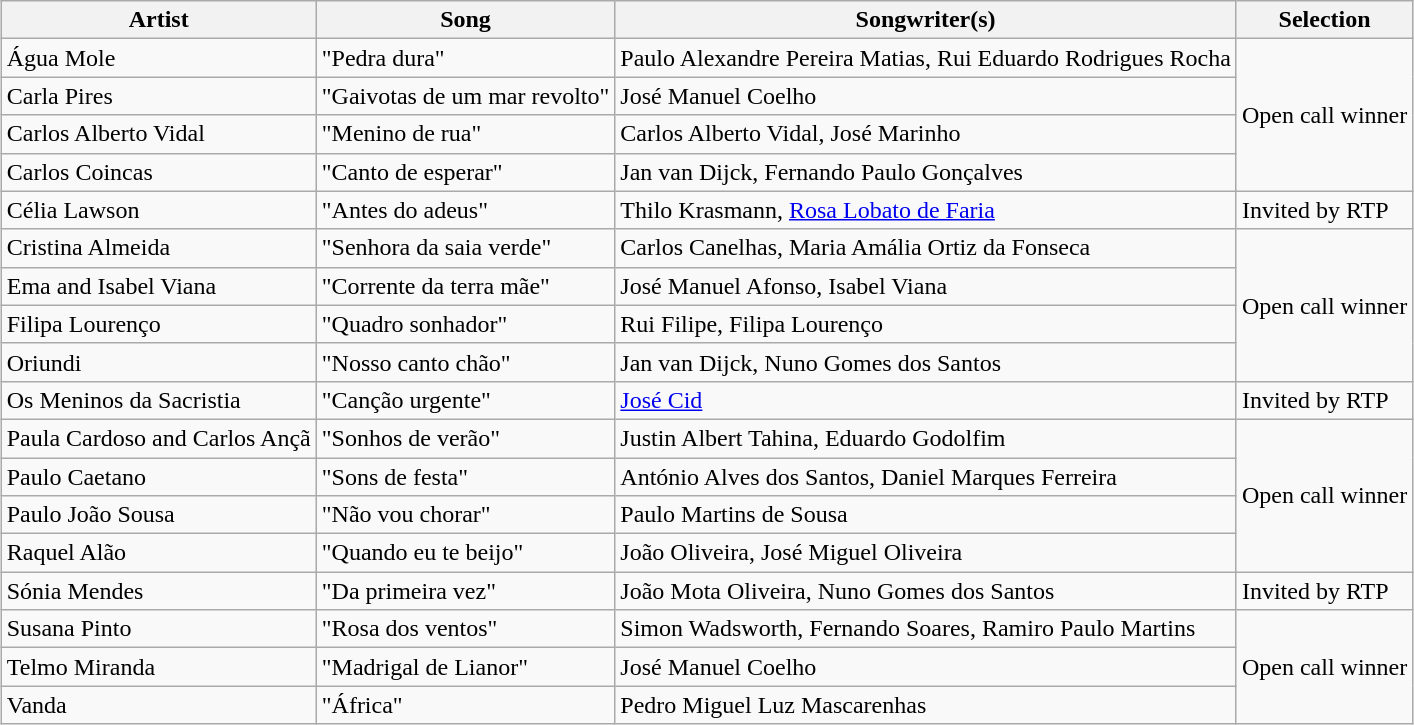<table class="sortable wikitable" style="margin: 1em auto 1em auto">
<tr>
<th>Artist</th>
<th>Song</th>
<th>Songwriter(s)</th>
<th>Selection</th>
</tr>
<tr>
<td>Água Mole</td>
<td>"Pedra dura"</td>
<td>Paulo Alexandre Pereira Matias, Rui Eduardo Rodrigues Rocha</td>
<td rowspan="4">Open call winner</td>
</tr>
<tr>
<td>Carla Pires</td>
<td>"Gaivotas de um mar revolto"</td>
<td>José Manuel Coelho</td>
</tr>
<tr>
<td>Carlos Alberto Vidal</td>
<td>"Menino de rua"</td>
<td>Carlos Alberto Vidal, José Marinho</td>
</tr>
<tr>
<td>Carlos Coincas</td>
<td>"Canto de esperar"</td>
<td>Jan van Dijck, Fernando Paulo Gonçalves</td>
</tr>
<tr>
<td>Célia Lawson</td>
<td>"Antes do adeus"</td>
<td>Thilo Krasmann, <a href='#'>Rosa Lobato de Faria</a></td>
<td>Invited by RTP</td>
</tr>
<tr>
<td>Cristina Almeida</td>
<td>"Senhora da saia verde"</td>
<td>Carlos Canelhas, Maria Amália Ortiz da Fonseca</td>
<td rowspan="4">Open call winner</td>
</tr>
<tr>
<td>Ema and Isabel Viana</td>
<td>"Corrente da terra mãe"</td>
<td>José Manuel Afonso, Isabel Viana</td>
</tr>
<tr>
<td>Filipa Lourenço</td>
<td>"Quadro sonhador"</td>
<td>Rui Filipe, Filipa Lourenço</td>
</tr>
<tr>
<td>Oriundi</td>
<td>"Nosso canto chão"</td>
<td>Jan van Dijck, Nuno Gomes dos Santos</td>
</tr>
<tr>
<td>Os Meninos da Sacristia</td>
<td>"Canção urgente"</td>
<td><a href='#'>José Cid</a></td>
<td>Invited by RTP</td>
</tr>
<tr>
<td>Paula Cardoso and Carlos Ançã</td>
<td>"Sonhos de verão"</td>
<td>Justin Albert Tahina, Eduardo Godolfim</td>
<td rowspan="4">Open call winner</td>
</tr>
<tr>
<td>Paulo Caetano</td>
<td>"Sons de festa"</td>
<td>António Alves dos Santos, Daniel Marques Ferreira</td>
</tr>
<tr>
<td>Paulo João Sousa</td>
<td>"Não vou chorar"</td>
<td>Paulo Martins de Sousa</td>
</tr>
<tr>
<td>Raquel Alão</td>
<td>"Quando eu te beijo"</td>
<td>João Oliveira, José Miguel Oliveira</td>
</tr>
<tr>
<td>Sónia Mendes</td>
<td>"Da primeira vez"</td>
<td>João Mota Oliveira, Nuno Gomes dos Santos</td>
<td>Invited by RTP</td>
</tr>
<tr>
<td>Susana Pinto</td>
<td>"Rosa dos ventos"</td>
<td>Simon Wadsworth, Fernando Soares, Ramiro Paulo Martins</td>
<td rowspan="3">Open call winner</td>
</tr>
<tr>
<td>Telmo Miranda</td>
<td>"Madrigal de Lianor"</td>
<td>José Manuel Coelho</td>
</tr>
<tr>
<td>Vanda</td>
<td>"África"</td>
<td>Pedro Miguel Luz Mascarenhas</td>
</tr>
</table>
